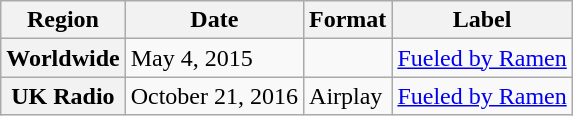<table class="wikitable plainrowheaders">
<tr>
<th>Region</th>
<th>Date</th>
<th>Format</th>
<th>Label</th>
</tr>
<tr>
<th scope="row">Worldwide</th>
<td>May 4, 2015</td>
<td rowspan="1"></td>
<td rowspan="1"><a href='#'>Fueled by Ramen</a></td>
</tr>
<tr>
<th scope="row">UK Radio</th>
<td>October 21, 2016</td>
<td rowspan="1">Airplay</td>
<td rowspan="1"><a href='#'>Fueled by Ramen</a></td>
</tr>
</table>
